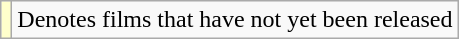<table class="wikitable">
<tr>
<td style="background:#FFFFCC;"></td>
<td>Denotes films that have not yet been released</td>
</tr>
</table>
